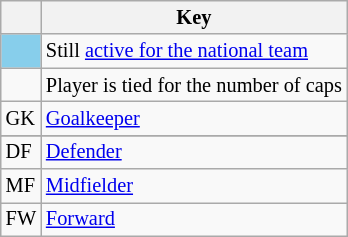<table class="wikitable" style="font-size:85%;">
<tr>
<th></th>
<th style="align: left">Key</th>
</tr>
<tr>
<td style="background:#87CEEB;"></td>
<td>Still <a href='#'>active for the national team</a></td>
</tr>
<tr>
<td></td>
<td>Player is tied for the number of caps</td>
</tr>
<tr>
<td>GK</td>
<td><a href='#'>Goalkeeper</a></td>
</tr>
<tr>
</tr>
<tr>
<td>DF</td>
<td><a href='#'>Defender</a></td>
</tr>
<tr>
<td>MF</td>
<td><a href='#'>Midfielder</a></td>
</tr>
<tr>
<td>FW</td>
<td><a href='#'>Forward</a></td>
</tr>
</table>
